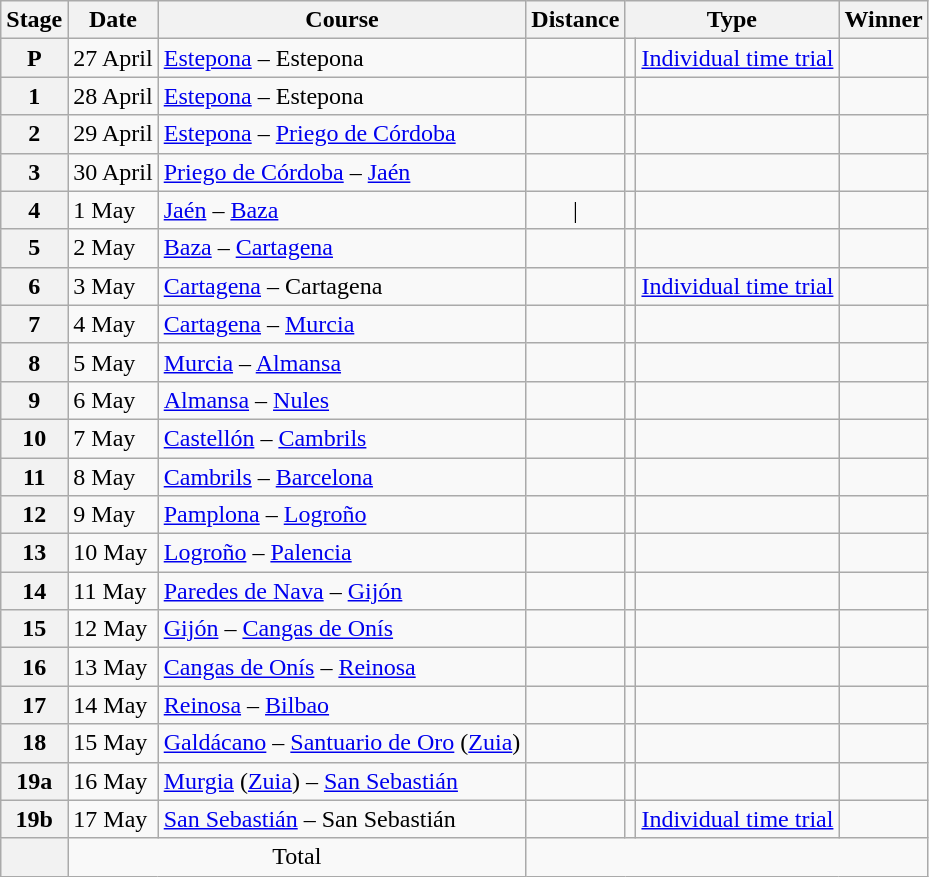<table class="wikitable">
<tr>
<th scope="col">Stage</th>
<th scope="col">Date</th>
<th scope="col">Course</th>
<th scope="col">Distance</th>
<th scope="col" colspan="2">Type</th>
<th scope="col">Winner</th>
</tr>
<tr>
<th scope="row">P</th>
<td>27 April</td>
<td><a href='#'>Estepona</a> – Estepona</td>
<td style="text-align:center;"></td>
<td></td>
<td><a href='#'>Individual time trial</a></td>
<td></td>
</tr>
<tr>
<th scope="row">1</th>
<td>28 April</td>
<td><a href='#'>Estepona</a> – Estepona</td>
<td style="text-align:center;"></td>
<td></td>
<td></td>
<td></td>
</tr>
<tr>
<th scope="row">2</th>
<td>29 April</td>
<td><a href='#'>Estepona</a> – <a href='#'>Priego de Córdoba</a></td>
<td style="text-align:center;"></td>
<td></td>
<td></td>
<td></td>
</tr>
<tr>
<th scope="row">3</th>
<td>30 April</td>
<td><a href='#'>Priego de Córdoba</a> – <a href='#'>Jaén</a></td>
<td style="text-align:center;"></td>
<td></td>
<td></td>
<td></td>
</tr>
<tr>
<th scope="row">4</th>
<td>1 May</td>
<td><a href='#'>Jaén</a> – <a href='#'>Baza</a></td>
<td style="text-align:center;">|</td>
<td></td>
<td></td>
<td></td>
</tr>
<tr>
<th scope="row">5</th>
<td>2 May</td>
<td><a href='#'>Baza</a> – <a href='#'>Cartagena</a></td>
<td style="text-align:center;"></td>
<td></td>
<td></td>
<td></td>
</tr>
<tr>
<th scope="row">6</th>
<td>3 May</td>
<td><a href='#'>Cartagena</a> – Cartagena</td>
<td style="text-align:center;"></td>
<td></td>
<td><a href='#'>Individual time trial</a></td>
<td></td>
</tr>
<tr>
<th scope="row">7</th>
<td>4 May</td>
<td><a href='#'>Cartagena</a> – <a href='#'>Murcia</a></td>
<td style="text-align:center;"></td>
<td></td>
<td></td>
<td></td>
</tr>
<tr>
<th scope="row">8</th>
<td>5 May</td>
<td><a href='#'>Murcia</a> – <a href='#'>Almansa</a></td>
<td style="text-align:center;"></td>
<td></td>
<td></td>
<td></td>
</tr>
<tr>
<th scope="row">9</th>
<td>6 May</td>
<td><a href='#'>Almansa</a> – <a href='#'>Nules</a></td>
<td style="text-align:center;"></td>
<td></td>
<td></td>
<td></td>
</tr>
<tr>
<th scope="row">10</th>
<td>7 May</td>
<td><a href='#'>Castellón</a> – <a href='#'>Cambrils</a></td>
<td style="text-align:center;"></td>
<td></td>
<td></td>
<td></td>
</tr>
<tr>
<th scope="row">11</th>
<td>8 May</td>
<td><a href='#'>Cambrils</a> – <a href='#'>Barcelona</a></td>
<td style="text-align:center;"></td>
<td></td>
<td></td>
<td></td>
</tr>
<tr>
<th scope="row">12</th>
<td>9 May</td>
<td><a href='#'>Pamplona</a> – <a href='#'>Logroño</a></td>
<td style="text-align:center;"></td>
<td></td>
<td></td>
<td></td>
</tr>
<tr>
<th scope="row">13</th>
<td>10 May</td>
<td><a href='#'>Logroño</a> – <a href='#'>Palencia</a></td>
<td style="text-align:center;"></td>
<td></td>
<td></td>
<td></td>
</tr>
<tr>
<th scope="row">14</th>
<td>11 May</td>
<td><a href='#'>Paredes de Nava</a> – <a href='#'>Gijón</a></td>
<td style="text-align:center;"></td>
<td></td>
<td></td>
<td></td>
</tr>
<tr>
<th scope="row">15</th>
<td>12 May</td>
<td><a href='#'>Gijón</a> – <a href='#'>Cangas de Onís</a></td>
<td style="text-align:center;"></td>
<td></td>
<td></td>
<td></td>
</tr>
<tr>
<th scope="row">16</th>
<td>13 May</td>
<td><a href='#'>Cangas de Onís</a> – <a href='#'>Reinosa</a></td>
<td style="text-align:center;"></td>
<td></td>
<td></td>
<td></td>
</tr>
<tr>
<th scope="row">17</th>
<td>14 May</td>
<td><a href='#'>Reinosa</a> – <a href='#'>Bilbao</a></td>
<td style="text-align:center;"></td>
<td></td>
<td></td>
<td></td>
</tr>
<tr>
<th scope="row">18</th>
<td>15 May</td>
<td><a href='#'>Galdácano</a> – <a href='#'>Santuario de Oro</a> (<a href='#'>Zuia</a>)</td>
<td style="text-align:center;"></td>
<td></td>
<td></td>
<td></td>
</tr>
<tr>
<th scope="row">19a</th>
<td>16 May</td>
<td><a href='#'>Murgia</a> (<a href='#'>Zuia</a>) – <a href='#'>San Sebastián</a></td>
<td style="text-align:center;"></td>
<td></td>
<td></td>
<td></td>
</tr>
<tr>
<th scope="row">19b</th>
<td>17 May</td>
<td><a href='#'>San Sebastián</a> – San Sebastián</td>
<td style="text-align:center;"></td>
<td></td>
<td><a href='#'>Individual time trial</a></td>
<td></td>
</tr>
<tr>
<th scope="row"></th>
<td colspan="2" style="text-align:center">Total</td>
<td colspan="4" style="text-align:center"></td>
</tr>
</table>
